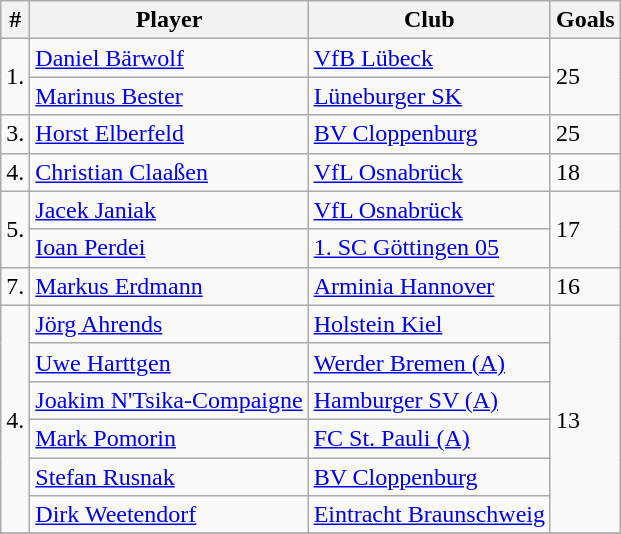<table class="wikitable">
<tr>
<th>#</th>
<th>Player</th>
<th>Club</th>
<th>Goals</th>
</tr>
<tr>
<td rowspan="2">1.</td>
<td> <a href='#'>Daniel Bärwolf</a></td>
<td><a href='#'>VfB Lübeck</a></td>
<td rowspan="2">25</td>
</tr>
<tr>
<td> <a href='#'>Marinus Bester</a></td>
<td><a href='#'>Lüneburger SK</a></td>
</tr>
<tr>
<td>3.</td>
<td> <a href='#'>Horst Elberfeld</a></td>
<td><a href='#'>BV Cloppenburg</a></td>
<td>25</td>
</tr>
<tr>
<td>4.</td>
<td> <a href='#'>Christian Claaßen</a></td>
<td><a href='#'>VfL Osnabrück</a></td>
<td>18</td>
</tr>
<tr>
<td rowspan="2">5.</td>
<td> <a href='#'>Jacek Janiak</a></td>
<td><a href='#'>VfL Osnabrück</a></td>
<td rowspan="2">17</td>
</tr>
<tr>
<td> <a href='#'>Ioan Perdei</a></td>
<td><a href='#'>1. SC Göttingen 05</a></td>
</tr>
<tr>
<td>7.</td>
<td> <a href='#'>Markus Erdmann</a></td>
<td><a href='#'>Arminia Hannover</a></td>
<td>16</td>
</tr>
<tr>
<td rowspan="6">4.</td>
<td> <a href='#'>Jörg Ahrends</a></td>
<td><a href='#'>Holstein Kiel</a></td>
<td rowspan="6">13</td>
</tr>
<tr>
<td> <a href='#'>Uwe Harttgen</a></td>
<td><a href='#'>Werder Bremen (A)</a></td>
</tr>
<tr>
<td> <a href='#'>Joakim N'Tsika-Compaigne</a></td>
<td><a href='#'>Hamburger SV (A)</a></td>
</tr>
<tr>
<td> <a href='#'>Mark Pomorin</a></td>
<td><a href='#'>FC St. Pauli (A)</a></td>
</tr>
<tr>
<td> <a href='#'>Stefan Rusnak</a></td>
<td><a href='#'>BV Cloppenburg</a></td>
</tr>
<tr>
<td> <a href='#'>Dirk Weetendorf</a></td>
<td><a href='#'>Eintracht Braunschweig</a></td>
</tr>
<tr>
</tr>
</table>
